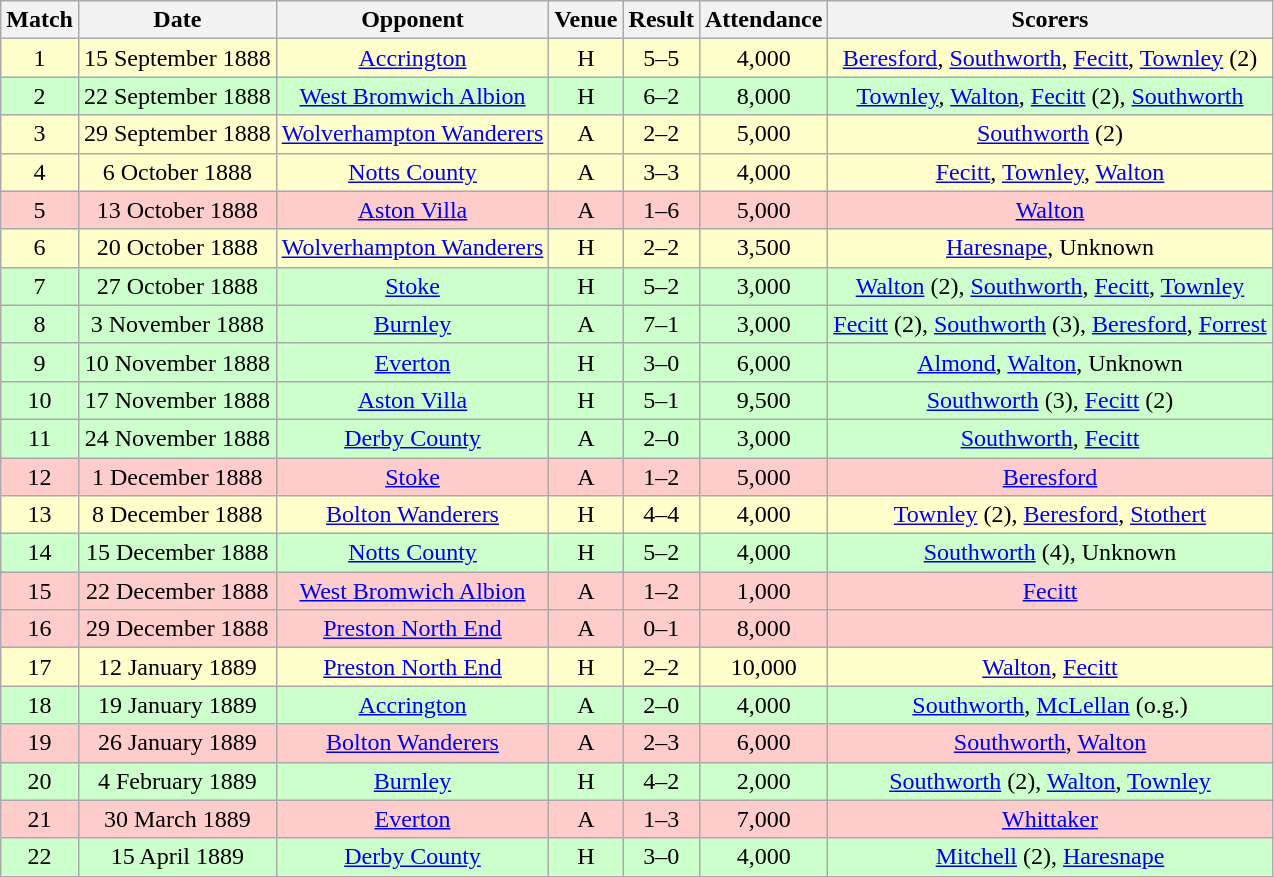<table class="wikitable" style="font-size:100%; text-align:center">
<tr>
<th>Match</th>
<th>Date</th>
<th>Opponent</th>
<th>Venue</th>
<th>Result</th>
<th>Attendance</th>
<th>Scorers</th>
</tr>
<tr style="background-color: #FFFFCC;">
<td>1</td>
<td>15 September 1888</td>
<td><a href='#'>Accrington</a></td>
<td>H</td>
<td>5–5</td>
<td>4,000</td>
<td><a href='#'>Beresford</a>, <a href='#'>Southworth</a>, <a href='#'>Fecitt</a>, <a href='#'>Townley</a> (2)</td>
</tr>
<tr style="background-color: #CCFFCC;">
<td>2</td>
<td>22 September 1888</td>
<td><a href='#'>West Bromwich Albion</a></td>
<td>H</td>
<td>6–2</td>
<td>8,000</td>
<td><a href='#'>Townley</a>, <a href='#'>Walton</a>, <a href='#'>Fecitt</a> (2), <a href='#'>Southworth</a></td>
</tr>
<tr style="background-color: #FFFFCC;">
<td>3</td>
<td>29 September 1888</td>
<td><a href='#'>Wolverhampton Wanderers</a></td>
<td>A</td>
<td>2–2</td>
<td>5,000</td>
<td><a href='#'>Southworth</a> (2)</td>
</tr>
<tr style="background-color: #FFFFCC;">
<td>4</td>
<td>6 October 1888</td>
<td><a href='#'>Notts County</a></td>
<td>A</td>
<td>3–3</td>
<td>4,000</td>
<td><a href='#'>Fecitt</a>, <a href='#'>Townley</a>, <a href='#'>Walton</a></td>
</tr>
<tr style="background-color: #FFCCCC;">
<td>5</td>
<td>13 October 1888</td>
<td><a href='#'>Aston Villa</a></td>
<td>A</td>
<td>1–6</td>
<td>5,000</td>
<td><a href='#'>Walton</a></td>
</tr>
<tr style="background-color: #FFFFCC;">
<td>6</td>
<td>20 October 1888</td>
<td><a href='#'>Wolverhampton Wanderers</a></td>
<td>H</td>
<td>2–2</td>
<td>3,500</td>
<td><a href='#'>Haresnape</a>, Unknown</td>
</tr>
<tr style="background-color: #CCFFCC;">
<td>7</td>
<td>27 October 1888</td>
<td><a href='#'>Stoke</a></td>
<td>H</td>
<td>5–2</td>
<td>3,000</td>
<td><a href='#'>Walton</a> (2), <a href='#'>Southworth</a>, <a href='#'>Fecitt</a>, <a href='#'>Townley</a></td>
</tr>
<tr style="background-color: #CCFFCC;">
<td>8</td>
<td>3 November 1888</td>
<td><a href='#'>Burnley</a></td>
<td>A</td>
<td>7–1</td>
<td>3,000</td>
<td><a href='#'>Fecitt</a> (2), <a href='#'>Southworth</a> (3), <a href='#'>Beresford</a>, <a href='#'>Forrest</a></td>
</tr>
<tr style="background-color: #CCFFCC;">
<td>9</td>
<td>10 November 1888</td>
<td><a href='#'>Everton</a></td>
<td>H</td>
<td>3–0</td>
<td>6,000</td>
<td><a href='#'>Almond</a>, <a href='#'>Walton</a>, Unknown</td>
</tr>
<tr style="background-color: #CCFFCC;">
<td>10</td>
<td>17 November 1888</td>
<td><a href='#'>Aston Villa</a></td>
<td>H</td>
<td>5–1</td>
<td>9,500</td>
<td><a href='#'>Southworth</a> (3), <a href='#'>Fecitt</a> (2)</td>
</tr>
<tr style="background-color: #CCFFCC;">
<td>11</td>
<td>24 November 1888</td>
<td><a href='#'>Derby County</a></td>
<td>A</td>
<td>2–0</td>
<td>3,000</td>
<td><a href='#'>Southworth</a>, <a href='#'>Fecitt</a></td>
</tr>
<tr style="background-color: #FFCCCC;">
<td>12</td>
<td>1 December 1888</td>
<td><a href='#'>Stoke</a></td>
<td>A</td>
<td>1–2</td>
<td>5,000</td>
<td><a href='#'>Beresford</a></td>
</tr>
<tr style="background-color: #FFFFCC;">
<td>13</td>
<td>8 December 1888</td>
<td><a href='#'>Bolton Wanderers</a></td>
<td>H</td>
<td>4–4</td>
<td>4,000</td>
<td><a href='#'>Townley</a> (2), <a href='#'>Beresford</a>, <a href='#'>Stothert</a></td>
</tr>
<tr style="background-color: #CCFFCC;">
<td>14</td>
<td>15 December 1888</td>
<td><a href='#'>Notts County</a></td>
<td>H</td>
<td>5–2</td>
<td>4,000</td>
<td><a href='#'>Southworth</a> (4), Unknown</td>
</tr>
<tr style="background-color: #FFCCCC;">
<td>15</td>
<td>22 December 1888</td>
<td><a href='#'>West Bromwich Albion</a></td>
<td>A</td>
<td>1–2</td>
<td>1,000</td>
<td><a href='#'>Fecitt</a></td>
</tr>
<tr style="background-color: #FFCCCC;">
<td>16</td>
<td>29 December 1888</td>
<td><a href='#'>Preston North End</a></td>
<td>A</td>
<td>0–1</td>
<td>8,000</td>
<td></td>
</tr>
<tr style="background-color: #FFFFCC;">
<td>17</td>
<td>12 January 1889</td>
<td><a href='#'>Preston North End</a></td>
<td>H</td>
<td>2–2</td>
<td>10,000</td>
<td><a href='#'>Walton</a>, <a href='#'>Fecitt</a></td>
</tr>
<tr style="background-color: #CCFFCC;">
<td>18</td>
<td>19 January 1889</td>
<td><a href='#'>Accrington</a></td>
<td>A</td>
<td>2–0</td>
<td>4,000</td>
<td><a href='#'>Southworth</a>, <a href='#'>McLellan</a> (o.g.)</td>
</tr>
<tr style="background-color: #FFCCCC;">
<td>19</td>
<td>26 January 1889</td>
<td><a href='#'>Bolton Wanderers</a></td>
<td>A</td>
<td>2–3</td>
<td>6,000</td>
<td><a href='#'>Southworth</a>, <a href='#'>Walton</a></td>
</tr>
<tr style="background-color: #CCFFCC;">
<td>20</td>
<td>4 February 1889</td>
<td><a href='#'>Burnley</a></td>
<td>H</td>
<td>4–2</td>
<td>2,000</td>
<td><a href='#'>Southworth</a> (2), <a href='#'>Walton</a>, <a href='#'>Townley</a></td>
</tr>
<tr style="background-color: #FFCCCC;">
<td>21</td>
<td>30 March 1889</td>
<td><a href='#'>Everton</a></td>
<td>A</td>
<td>1–3</td>
<td>7,000</td>
<td><a href='#'>Whittaker</a></td>
</tr>
<tr style="background-color: #CCFFCC;">
<td>22</td>
<td>15 April 1889</td>
<td><a href='#'>Derby County</a></td>
<td>H</td>
<td>3–0</td>
<td>4,000</td>
<td><a href='#'>Mitchell</a> (2), <a href='#'>Haresnape</a></td>
</tr>
</table>
